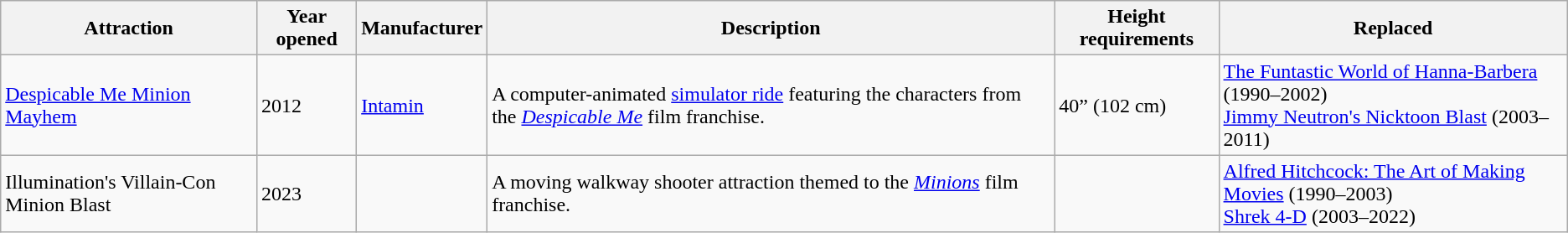<table class="wikitable sortable">
<tr>
<th>Attraction</th>
<th>Year opened</th>
<th>Manufacturer</th>
<th>Description</th>
<th>Height requirements</th>
<th>Replaced</th>
</tr>
<tr>
<td><a href='#'>Despicable Me Minion Mayhem</a></td>
<td>2012</td>
<td><a href='#'>Intamin</a></td>
<td>A computer-animated <a href='#'>simulator ride</a> featuring the characters from the <em><a href='#'>Despicable Me</a></em> film franchise.</td>
<td>40” (102 cm)</td>
<td><a href='#'>The Funtastic World of Hanna-Barbera</a> (1990–2002)<br> <a href='#'>Jimmy Neutron's Nicktoon Blast</a> (2003–2011)</td>
</tr>
<tr>
<td>Illumination's Villain-Con Minion Blast</td>
<td>2023</td>
<td></td>
<td>A moving walkway shooter attraction themed to the <em><a href='#'>Minions</a></em> film franchise.</td>
<td></td>
<td><a href='#'>Alfred Hitchcock: The Art of Making Movies</a> (1990–2003)<br><a href='#'>Shrek 4-D</a> (2003–2022)</td>
</tr>
</table>
